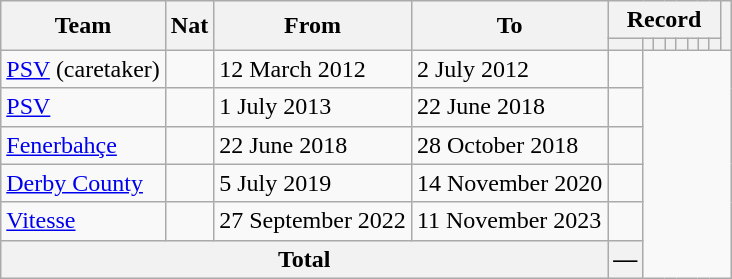<table class="wikitable" style="text-align: center">
<tr>
<th rowspan="2">Team</th>
<th rowspan="2">Nat</th>
<th rowspan="2">From</th>
<th rowspan="2">To</th>
<th colspan="8">Record</th>
<th rowspan=2></th>
</tr>
<tr>
<th></th>
<th></th>
<th></th>
<th></th>
<th></th>
<th></th>
<th></th>
<th></th>
</tr>
<tr>
<td align=left><a href='#'>PSV</a> (caretaker)</td>
<td></td>
<td align=left>12 March 2012</td>
<td align=left>2 July 2012<br></td>
<td></td>
</tr>
<tr>
<td align=left><a href='#'>PSV</a></td>
<td></td>
<td align=left>1 July 2013</td>
<td align=left>22 June 2018<br></td>
<td></td>
</tr>
<tr>
<td align=left><a href='#'>Fenerbahçe</a></td>
<td></td>
<td align=left>22 June 2018</td>
<td align=left>28 October 2018<br></td>
<td></td>
</tr>
<tr>
<td align=left><a href='#'>Derby County</a></td>
<td></td>
<td align=left>5 July 2019</td>
<td align=left>14 November 2020<br></td>
<td></td>
</tr>
<tr>
<td align=left><a href='#'>Vitesse</a></td>
<td></td>
<td align=left>27 September 2022</td>
<td align=left>11 November 2023<br></td>
<td></td>
</tr>
<tr>
<th colspan="4">Total<br></th>
<th>—</th>
</tr>
</table>
